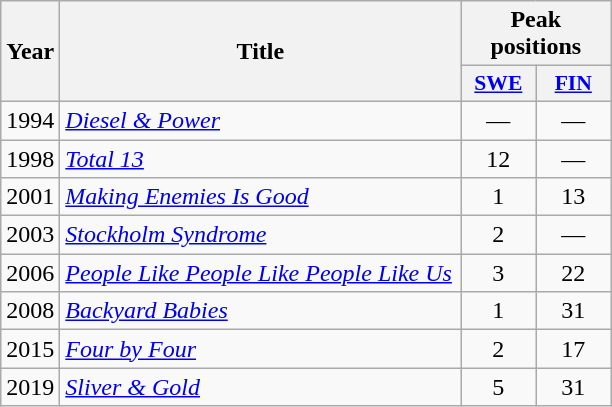<table class="wikitable">
<tr>
<th rowspan="2" width="10" align="center">Year</th>
<th rowspan="2" width="260" align="center">Title</th>
<th colspan="2" width="20" align="center">Peak positions</th>
</tr>
<tr>
<th scope="col" style="width:3em;font-size:90%;"><a href='#'>SWE</a><br></th>
<th scope="col" style="width:3em;font-size:90%;"><a href='#'>FIN</a><br></th>
</tr>
<tr>
<td style="text-align:center;">1994</td>
<td><em><a href='#'>Diesel & Power</a></em></td>
<td style="text-align:center;">—</td>
<td style="text-align:center;">—</td>
</tr>
<tr>
<td style="text-align:center;">1998</td>
<td><em><a href='#'>Total 13</a></em></td>
<td style="text-align:center;">12</td>
<td style="text-align:center;">—</td>
</tr>
<tr>
<td style="text-align:center;">2001</td>
<td><em><a href='#'>Making Enemies Is Good</a></em></td>
<td style="text-align:center;">1</td>
<td style="text-align:center;">13</td>
</tr>
<tr>
<td style="text-align:center;">2003</td>
<td><em><a href='#'>Stockholm Syndrome</a></em></td>
<td style="text-align:center;">2</td>
<td style="text-align:center;">—</td>
</tr>
<tr>
<td style="text-align:center;">2006</td>
<td><em><a href='#'>People Like People Like People Like Us</a></em></td>
<td style="text-align:center;">3</td>
<td style="text-align:center;">22</td>
</tr>
<tr>
<td style="text-align:center;">2008</td>
<td><em><a href='#'>Backyard Babies</a></em></td>
<td style="text-align:center;">1</td>
<td style="text-align:center;">31</td>
</tr>
<tr>
<td style="text-align:center;">2015</td>
<td><em><a href='#'>Four by Four</a></em></td>
<td style="text-align:center;">2</td>
<td style="text-align:center;">17</td>
</tr>
<tr>
<td style="text-align:center;">2019</td>
<td><em><a href='#'>Sliver & Gold</a></em></td>
<td style="text-align:center;">5<br></td>
<td style="text-align:center;">31<br></td>
</tr>
</table>
